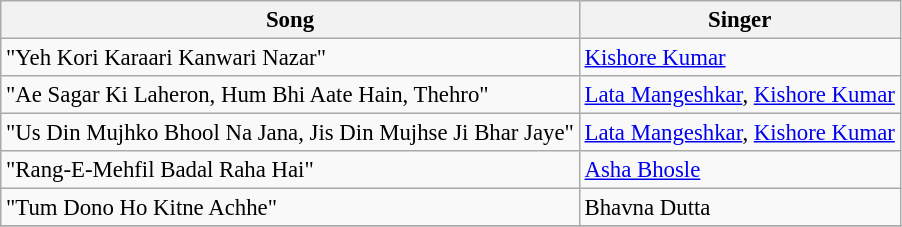<table class="wikitable" style="font-size:95%;">
<tr>
<th>Song</th>
<th>Singer</th>
</tr>
<tr>
<td>"Yeh Kori Karaari Kanwari Nazar"</td>
<td><a href='#'>Kishore Kumar</a></td>
</tr>
<tr>
<td>"Ae Sagar Ki Laheron, Hum Bhi Aate Hain, Thehro"</td>
<td><a href='#'>Lata Mangeshkar</a>, <a href='#'>Kishore Kumar</a></td>
</tr>
<tr>
<td>"Us Din Mujhko Bhool Na Jana, Jis Din Mujhse Ji Bhar Jaye"</td>
<td><a href='#'>Lata Mangeshkar</a>, <a href='#'>Kishore Kumar</a></td>
</tr>
<tr>
<td>"Rang-E-Mehfil Badal Raha Hai"</td>
<td><a href='#'>Asha Bhosle</a></td>
</tr>
<tr>
<td>"Tum Dono Ho Kitne Achhe"</td>
<td>Bhavna Dutta</td>
</tr>
<tr>
</tr>
</table>
